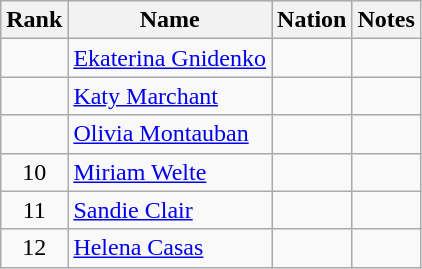<table class="wikitable sortable" style="text-align:center">
<tr>
<th>Rank</th>
<th>Name</th>
<th>Nation</th>
<th>Notes</th>
</tr>
<tr>
<td></td>
<td align=left><a href='#'>Ekaterina Gnidenko</a></td>
<td align=left></td>
<td></td>
</tr>
<tr>
<td></td>
<td align=left><a href='#'>Katy Marchant</a></td>
<td align=left></td>
<td></td>
</tr>
<tr>
<td></td>
<td align=left><a href='#'>Olivia Montauban</a></td>
<td align=left></td>
<td></td>
</tr>
<tr>
<td>10</td>
<td align=left><a href='#'>Miriam Welte</a></td>
<td align=left></td>
<td></td>
</tr>
<tr>
<td>11</td>
<td align=left><a href='#'>Sandie Clair</a></td>
<td align=left></td>
<td></td>
</tr>
<tr>
<td>12</td>
<td align=left><a href='#'>Helena Casas</a></td>
<td align=left></td>
<td></td>
</tr>
</table>
